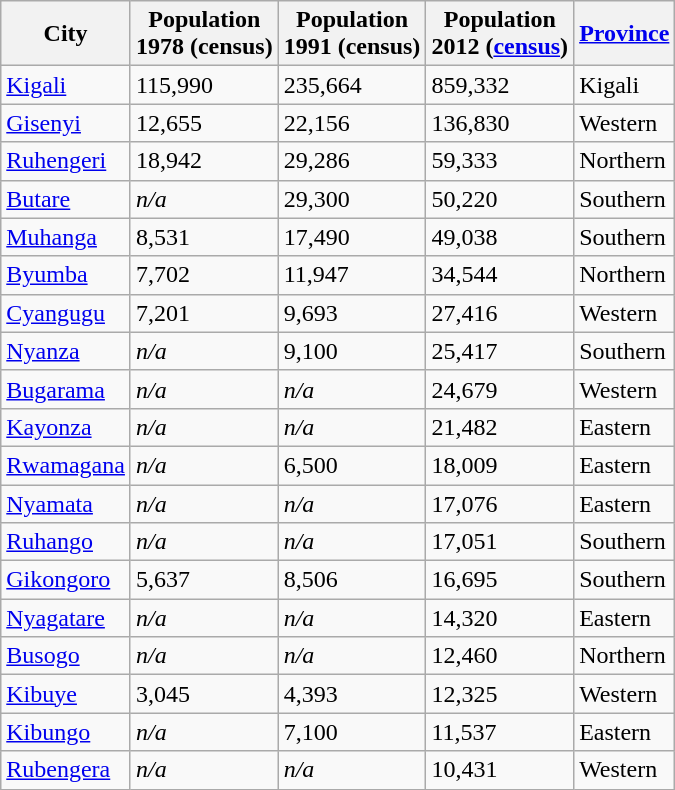<table class="wikitable sortable">
<tr>
<th>City</th>
<th>Population<br>1978 (census)</th>
<th>Population<br>1991 (census)</th>
<th>Population<br>2012 (<a href='#'>census</a>)</th>
<th><a href='#'>Province</a></th>
</tr>
<tr>
<td><a href='#'>Kigali</a></td>
<td>115,990</td>
<td>235,664</td>
<td>859,332</td>
<td>Kigali</td>
</tr>
<tr>
<td><a href='#'>Gisenyi</a></td>
<td>12,655</td>
<td>22,156</td>
<td>136,830</td>
<td>Western</td>
</tr>
<tr>
<td><a href='#'>Ruhengeri</a></td>
<td>18,942</td>
<td>29,286</td>
<td>59,333</td>
<td>Northern</td>
</tr>
<tr>
<td><a href='#'>Butare</a></td>
<td><em>n/a</em></td>
<td>29,300</td>
<td>50,220</td>
<td>Southern</td>
</tr>
<tr>
<td><a href='#'>Muhanga</a></td>
<td>8,531</td>
<td>17,490</td>
<td>49,038</td>
<td>Southern</td>
</tr>
<tr>
<td><a href='#'>Byumba</a></td>
<td>7,702</td>
<td>11,947</td>
<td>34,544</td>
<td>Northern</td>
</tr>
<tr>
<td><a href='#'>Cyangugu</a></td>
<td>7,201</td>
<td>9,693</td>
<td>27,416</td>
<td>Western</td>
</tr>
<tr>
<td><a href='#'>Nyanza</a></td>
<td><em>n/a</em></td>
<td>9,100</td>
<td>25,417</td>
<td>Southern</td>
</tr>
<tr>
<td><a href='#'>Bugarama</a></td>
<td><em>n/a</em></td>
<td><em>n/a</em></td>
<td>24,679</td>
<td>Western</td>
</tr>
<tr>
<td><a href='#'>Kayonza</a></td>
<td><em>n/a</em></td>
<td><em>n/a</em></td>
<td>21,482</td>
<td>Eastern</td>
</tr>
<tr>
<td><a href='#'>Rwamagana</a></td>
<td><em>n/a</em></td>
<td>6,500</td>
<td>18,009</td>
<td>Eastern</td>
</tr>
<tr>
<td><a href='#'>Nyamata</a></td>
<td><em>n/a</em></td>
<td><em>n/a</em></td>
<td>17,076</td>
<td>Eastern</td>
</tr>
<tr>
<td><a href='#'>Ruhango</a></td>
<td><em>n/a</em></td>
<td><em>n/a</em></td>
<td>17,051</td>
<td>Southern</td>
</tr>
<tr>
<td><a href='#'>Gikongoro</a></td>
<td>5,637</td>
<td>8,506</td>
<td>16,695</td>
<td>Southern</td>
</tr>
<tr>
<td><a href='#'>Nyagatare</a></td>
<td><em>n/a</em></td>
<td><em>n/a</em></td>
<td>14,320</td>
<td>Eastern</td>
</tr>
<tr>
<td><a href='#'>Busogo</a></td>
<td><em>n/a</em></td>
<td><em>n/a</em></td>
<td>12,460</td>
<td>Northern</td>
</tr>
<tr>
<td><a href='#'>Kibuye</a></td>
<td>3,045</td>
<td>4,393</td>
<td>12,325</td>
<td>Western</td>
</tr>
<tr>
<td><a href='#'>Kibungo</a></td>
<td><em>n/a</em></td>
<td>7,100</td>
<td>11,537</td>
<td>Eastern</td>
</tr>
<tr>
<td><a href='#'>Rubengera</a></td>
<td><em>n/a</em></td>
<td><em>n/a</em></td>
<td>10,431</td>
<td>Western</td>
</tr>
</table>
